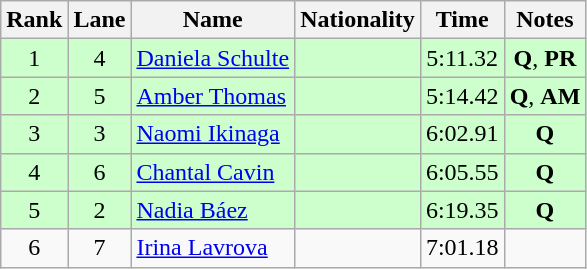<table class="wikitable">
<tr>
<th>Rank</th>
<th>Lane</th>
<th>Name</th>
<th>Nationality</th>
<th>Time</th>
<th>Notes</th>
</tr>
<tr bgcolor=ccffcc>
<td align=center>1</td>
<td align=center>4</td>
<td><a href='#'>Daniela Schulte</a></td>
<td></td>
<td align=center>5:11.32</td>
<td align=center><strong>Q</strong>, <strong>PR</strong></td>
</tr>
<tr bgcolor=ccffcc>
<td align=center>2</td>
<td align=center>5</td>
<td><a href='#'>Amber Thomas</a></td>
<td></td>
<td align=center>5:14.42</td>
<td align=center><strong>Q</strong>, <strong>AM</strong></td>
</tr>
<tr bgcolor=ccffcc>
<td align=center>3</td>
<td align=center>3</td>
<td><a href='#'>Naomi Ikinaga</a></td>
<td></td>
<td align=center>6:02.91</td>
<td align=center><strong>Q</strong></td>
</tr>
<tr bgcolor=ccffcc>
<td align=center>4</td>
<td align=center>6</td>
<td><a href='#'>Chantal Cavin</a></td>
<td></td>
<td align=center>6:05.55</td>
<td align=center><strong>Q</strong></td>
</tr>
<tr bgcolor=ccffcc>
<td align=center>5</td>
<td align=center>2</td>
<td><a href='#'>Nadia Báez</a></td>
<td></td>
<td align=center>6:19.35</td>
<td align=center><strong>Q</strong></td>
</tr>
<tr>
<td align=center>6</td>
<td align=center>7</td>
<td><a href='#'>Irina Lavrova</a></td>
<td></td>
<td align=center>7:01.18</td>
<td align=center></td>
</tr>
</table>
